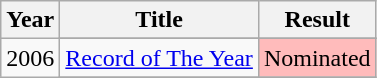<table class="wikitable">
<tr>
<th>Year</th>
<th>Title</th>
<th>Result</th>
</tr>
<tr>
<td rowspan="4">2006</td>
</tr>
<tr>
<td><a href='#'>Record of The Year</a></td>
<td style="background:#fbb;">Nominated</td>
</tr>
<tr>
</tr>
</table>
